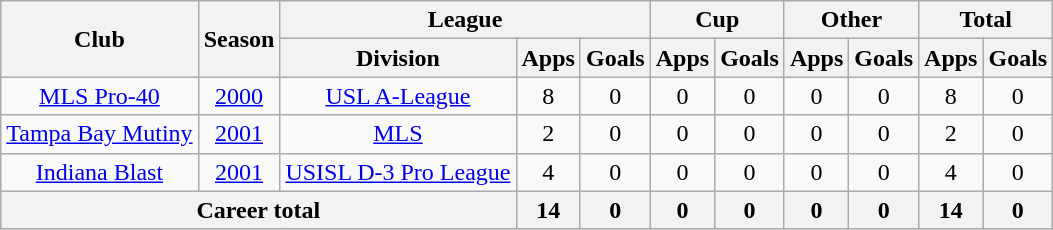<table class="wikitable" style="text-align: center">
<tr>
<th rowspan="2">Club</th>
<th rowspan="2">Season</th>
<th colspan="3">League</th>
<th colspan="2">Cup</th>
<th colspan="2">Other</th>
<th colspan="2">Total</th>
</tr>
<tr>
<th>Division</th>
<th>Apps</th>
<th>Goals</th>
<th>Apps</th>
<th>Goals</th>
<th>Apps</th>
<th>Goals</th>
<th>Apps</th>
<th>Goals</th>
</tr>
<tr>
<td><a href='#'>MLS Pro-40</a></td>
<td><a href='#'>2000</a></td>
<td><a href='#'>USL A-League</a></td>
<td>8</td>
<td>0</td>
<td>0</td>
<td>0</td>
<td>0</td>
<td>0</td>
<td>8</td>
<td>0</td>
</tr>
<tr>
<td><a href='#'>Tampa Bay Mutiny</a></td>
<td><a href='#'>2001</a></td>
<td><a href='#'>MLS</a></td>
<td>2</td>
<td>0</td>
<td>0</td>
<td>0</td>
<td>0</td>
<td>0</td>
<td>2</td>
<td>0</td>
</tr>
<tr>
<td><a href='#'>Indiana Blast</a></td>
<td><a href='#'>2001</a></td>
<td><a href='#'>USISL D-3 Pro League</a></td>
<td>4</td>
<td>0</td>
<td>0</td>
<td>0</td>
<td>0</td>
<td>0</td>
<td>4</td>
<td>0</td>
</tr>
<tr>
<th colspan="3"><strong>Career total</strong></th>
<th>14</th>
<th>0</th>
<th>0</th>
<th>0</th>
<th>0</th>
<th>0</th>
<th>14</th>
<th>0</th>
</tr>
</table>
